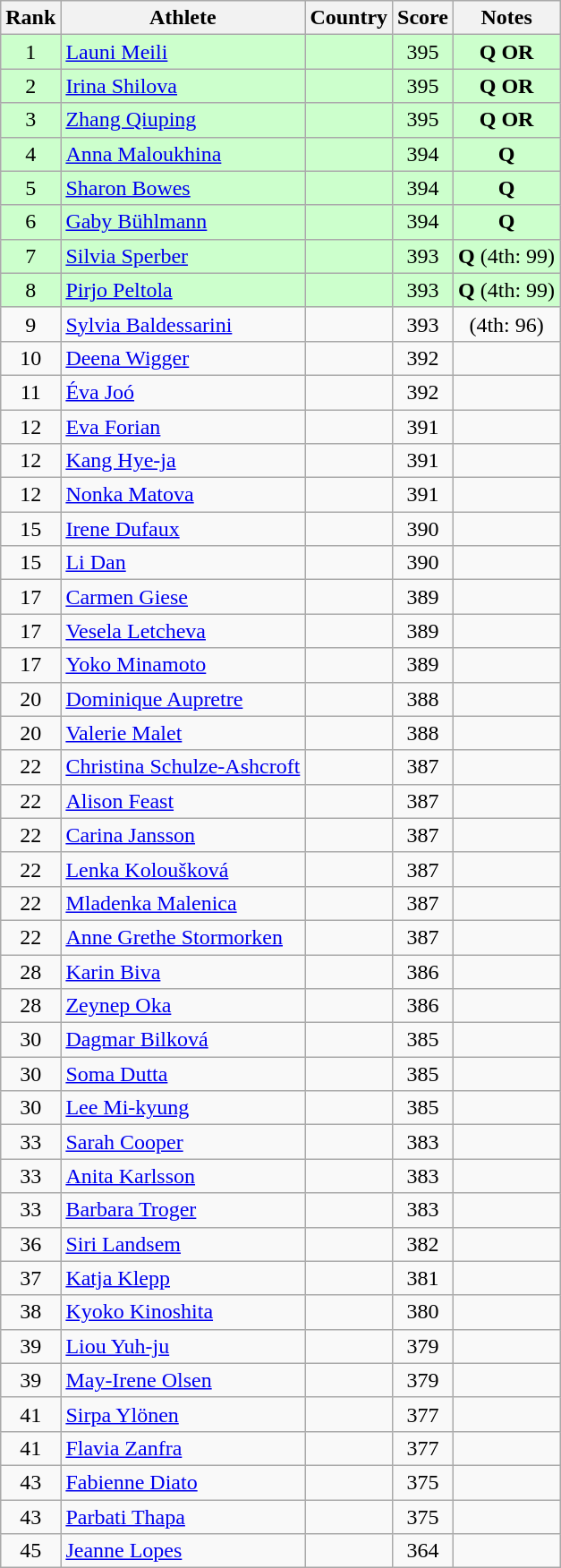<table class="wikitable sortable" style="text-align: center">
<tr>
<th>Rank</th>
<th>Athlete</th>
<th>Country</th>
<th>Score</th>
<th>Notes</th>
</tr>
<tr bgcolor=#ccffcc>
<td>1</td>
<td align=left><a href='#'>Launi Meili</a></td>
<td align=left></td>
<td>395</td>
<td><strong>Q OR</strong></td>
</tr>
<tr bgcolor=#ccffcc>
<td>2</td>
<td align=left><a href='#'>Irina Shilova</a></td>
<td align=left></td>
<td>395</td>
<td><strong>Q OR</strong></td>
</tr>
<tr bgcolor=#ccffcc>
<td>3</td>
<td align=left><a href='#'>Zhang Qiuping</a></td>
<td align=left></td>
<td>395</td>
<td><strong>Q OR</strong></td>
</tr>
<tr bgcolor=#ccffcc>
<td>4</td>
<td align=left><a href='#'>Anna Maloukhina</a></td>
<td align=left></td>
<td>394</td>
<td><strong>Q</strong></td>
</tr>
<tr bgcolor=#ccffcc>
<td>5</td>
<td align=left><a href='#'>Sharon Bowes</a></td>
<td align=left></td>
<td>394</td>
<td><strong>Q</strong></td>
</tr>
<tr bgcolor=#ccffcc>
<td>6</td>
<td align=left><a href='#'>Gaby Bühlmann</a></td>
<td align=left></td>
<td>394</td>
<td><strong>Q</strong></td>
</tr>
<tr bgcolor=#ccffcc>
<td>7</td>
<td align=left><a href='#'>Silvia Sperber</a></td>
<td align=left></td>
<td>393</td>
<td><strong>Q</strong> (4th: 99)</td>
</tr>
<tr bgcolor=#ccffcc>
<td>8</td>
<td align=left><a href='#'>Pirjo Peltola</a></td>
<td align=left></td>
<td>393</td>
<td><strong>Q</strong> (4th: 99)</td>
</tr>
<tr>
<td>9</td>
<td align=left><a href='#'>Sylvia Baldessarini</a></td>
<td align=left></td>
<td>393</td>
<td>(4th: 96)</td>
</tr>
<tr>
<td>10</td>
<td align=left><a href='#'>Deena Wigger</a></td>
<td align=left></td>
<td>392</td>
<td></td>
</tr>
<tr>
<td>11</td>
<td align=left><a href='#'>Éva Joó</a></td>
<td align=left></td>
<td>392</td>
<td></td>
</tr>
<tr>
<td>12</td>
<td align=left><a href='#'>Eva Forian</a></td>
<td align=left></td>
<td>391</td>
<td></td>
</tr>
<tr>
<td>12</td>
<td align=left><a href='#'>Kang Hye-ja</a></td>
<td align=left></td>
<td>391</td>
<td></td>
</tr>
<tr>
<td>12</td>
<td align=left><a href='#'>Nonka Matova</a></td>
<td align=left></td>
<td>391</td>
<td></td>
</tr>
<tr>
<td>15</td>
<td align=left><a href='#'>Irene Dufaux</a></td>
<td align=left></td>
<td>390</td>
<td></td>
</tr>
<tr>
<td>15</td>
<td align=left><a href='#'>Li Dan</a></td>
<td align=left></td>
<td>390</td>
<td></td>
</tr>
<tr>
<td>17</td>
<td align=left><a href='#'>Carmen Giese</a></td>
<td align=left></td>
<td>389</td>
<td></td>
</tr>
<tr>
<td>17</td>
<td align=left><a href='#'>Vesela Letcheva</a></td>
<td align=left></td>
<td>389</td>
<td></td>
</tr>
<tr>
<td>17</td>
<td align=left><a href='#'>Yoko Minamoto</a></td>
<td align=left></td>
<td>389</td>
<td></td>
</tr>
<tr>
<td>20</td>
<td align=left><a href='#'>Dominique Aupretre</a></td>
<td align=left></td>
<td>388</td>
<td></td>
</tr>
<tr>
<td>20</td>
<td align=left><a href='#'>Valerie Malet</a></td>
<td align=left></td>
<td>388</td>
<td></td>
</tr>
<tr>
<td>22</td>
<td align=left><a href='#'>Christina Schulze-Ashcroft</a></td>
<td align=left></td>
<td>387</td>
<td></td>
</tr>
<tr>
<td>22</td>
<td align=left><a href='#'>Alison Feast</a></td>
<td align=left></td>
<td>387</td>
<td></td>
</tr>
<tr>
<td>22</td>
<td align=left><a href='#'>Carina Jansson</a></td>
<td align=left></td>
<td>387</td>
<td></td>
</tr>
<tr>
<td>22</td>
<td align=left><a href='#'>Lenka Koloušková</a></td>
<td align=left></td>
<td>387</td>
<td></td>
</tr>
<tr>
<td>22</td>
<td align=left><a href='#'>Mladenka Malenica</a></td>
<td align=left></td>
<td>387</td>
<td></td>
</tr>
<tr>
<td>22</td>
<td align=left><a href='#'>Anne Grethe Stormorken</a></td>
<td align=left></td>
<td>387</td>
<td></td>
</tr>
<tr>
<td>28</td>
<td align=left><a href='#'>Karin Biva</a></td>
<td align=left></td>
<td>386</td>
<td></td>
</tr>
<tr>
<td>28</td>
<td align=left><a href='#'>Zeynep Oka</a></td>
<td align=left></td>
<td>386</td>
<td></td>
</tr>
<tr>
<td>30</td>
<td align=left><a href='#'>Dagmar Bilková</a></td>
<td align=left></td>
<td>385</td>
<td></td>
</tr>
<tr>
<td>30</td>
<td align=left><a href='#'>Soma Dutta</a></td>
<td align=left></td>
<td>385</td>
<td></td>
</tr>
<tr>
<td>30</td>
<td align=left><a href='#'>Lee Mi-kyung</a></td>
<td align=left></td>
<td>385</td>
<td></td>
</tr>
<tr>
<td>33</td>
<td align=left><a href='#'>Sarah Cooper</a></td>
<td align=left></td>
<td>383</td>
<td></td>
</tr>
<tr>
<td>33</td>
<td align=left><a href='#'>Anita Karlsson</a></td>
<td align=left></td>
<td>383</td>
<td></td>
</tr>
<tr>
<td>33</td>
<td align=left><a href='#'>Barbara Troger</a></td>
<td align=left></td>
<td>383</td>
<td></td>
</tr>
<tr>
<td>36</td>
<td align=left><a href='#'>Siri Landsem</a></td>
<td align=left></td>
<td>382</td>
<td></td>
</tr>
<tr>
<td>37</td>
<td align=left><a href='#'>Katja Klepp</a></td>
<td align=left></td>
<td>381</td>
<td></td>
</tr>
<tr>
<td>38</td>
<td align=left><a href='#'>Kyoko Kinoshita</a></td>
<td align=left></td>
<td>380</td>
<td></td>
</tr>
<tr>
<td>39</td>
<td align=left><a href='#'>Liou Yuh-ju</a></td>
<td align=left></td>
<td>379</td>
<td></td>
</tr>
<tr>
<td>39</td>
<td align=left><a href='#'>May-Irene Olsen</a></td>
<td align=left></td>
<td>379</td>
<td></td>
</tr>
<tr>
<td>41</td>
<td align=left><a href='#'>Sirpa Ylönen</a></td>
<td align=left></td>
<td>377</td>
<td></td>
</tr>
<tr>
<td>41</td>
<td align=left><a href='#'>Flavia Zanfra</a></td>
<td align=left></td>
<td>377</td>
<td></td>
</tr>
<tr>
<td>43</td>
<td align=left><a href='#'>Fabienne Diato</a></td>
<td align=left></td>
<td>375</td>
<td></td>
</tr>
<tr>
<td>43</td>
<td align=left><a href='#'>Parbati Thapa</a></td>
<td align=left></td>
<td>375</td>
<td></td>
</tr>
<tr>
<td>45</td>
<td align=left><a href='#'>Jeanne Lopes</a></td>
<td align=left></td>
<td>364</td>
<td></td>
</tr>
</table>
